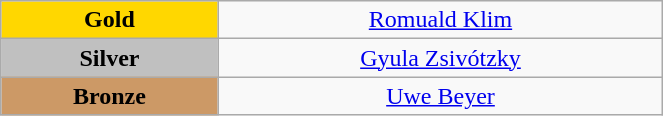<table class="wikitable" style="text-align:center; " width="35%">
<tr>
<td bgcolor="gold"><strong>Gold</strong></td>
<td><a href='#'>Romuald Klim</a><br>  <small><em></em></small></td>
</tr>
<tr>
<td bgcolor="silver"><strong>Silver</strong></td>
<td><a href='#'>Gyula Zsivótzky</a><br>  <small><em></em></small></td>
</tr>
<tr>
<td bgcolor="CC9966"><strong>Bronze</strong></td>
<td><a href='#'>Uwe Beyer</a><br>  <small><em></em></small></td>
</tr>
</table>
